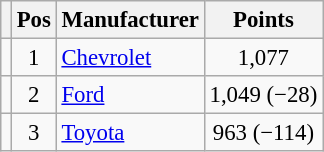<table class="wikitable" style="font-size: 95%;">
<tr>
<th></th>
<th>Pos</th>
<th>Manufacturer</th>
<th>Points</th>
</tr>
<tr>
<td align="left"></td>
<td style="text-align:center;">1</td>
<td><a href='#'>Chevrolet</a></td>
<td style="text-align:center;">1,077</td>
</tr>
<tr>
<td align="left"></td>
<td style="text-align:center;">2</td>
<td><a href='#'>Ford</a></td>
<td style="text-align:center;">1,049 (−28)</td>
</tr>
<tr>
<td align="left"></td>
<td style="text-align:center;">3</td>
<td><a href='#'>Toyota</a></td>
<td style="text-align:center;">963 (−114)</td>
</tr>
</table>
